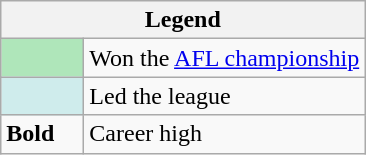<table class="wikitable mw-collapsible">
<tr>
<th colspan="2">Legend</th>
</tr>
<tr>
<td style="background:#afe6ba; width:3em;"></td>
<td>Won the <a href='#'>AFL championship</a></td>
</tr>
<tr>
<td style="background:#cfecec; width:3em;"></td>
<td>Led the league</td>
</tr>
<tr>
<td><strong>Bold</strong></td>
<td>Career high</td>
</tr>
</table>
